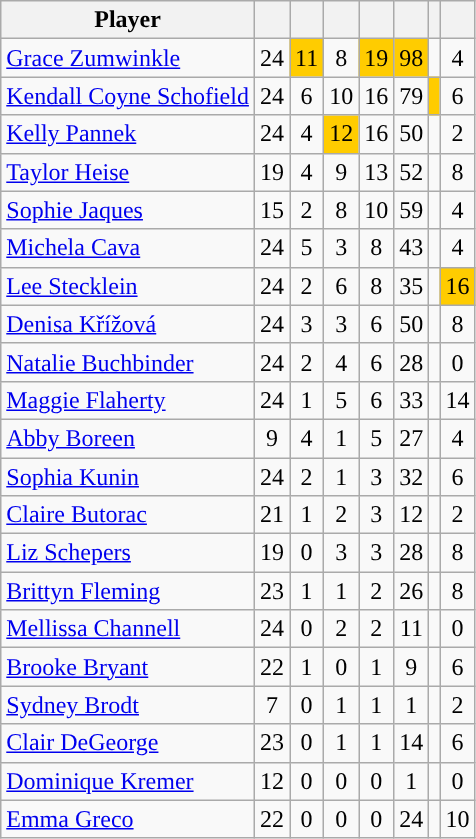<table class="wikitable sortable" style="text-align:center;">
<tr>
<th>Player</th>
<th></th>
<th></th>
<th></th>
<th></th>
<th></th>
<th data-sort-type="number"></th>
<th></th>
</tr>
<tr>
<td style="text-align:left;"><a href='#'>Grace Zumwinkle</a></td>
<td>24</td>
<td style="background:#fc0;">11</td>
<td>8</td>
<td style="background:#fc0;">19</td>
<td style="background:#fc0;">98</td>
<td></td>
<td>4</td>
</tr>
<tr>
<td style="text-align:left;"><a href='#'>Kendall Coyne Schofield</a></td>
<td>24</td>
<td>6</td>
<td>10</td>
<td>16</td>
<td>79</td>
<td style="background:#fc0;"></td>
<td>6</td>
</tr>
<tr>
<td style="text-align:left;"><a href='#'>Kelly Pannek</a></td>
<td>24</td>
<td>4</td>
<td style="background:#fc0;">12</td>
<td>16</td>
<td>50</td>
<td></td>
<td>2</td>
</tr>
<tr>
<td style="text-align:left;"><a href='#'>Taylor Heise</a></td>
<td>19</td>
<td>4</td>
<td>9</td>
<td>13</td>
<td>52</td>
<td></td>
<td>8</td>
</tr>
<tr>
<td style="text-align:left;"><a href='#'>Sophie Jaques</a></td>
<td>15</td>
<td>2</td>
<td>8</td>
<td>10</td>
<td>59</td>
<td></td>
<td>4</td>
</tr>
<tr>
<td style="text-align:left;"><a href='#'>Michela Cava</a></td>
<td>24</td>
<td>5</td>
<td>3</td>
<td>8</td>
<td>43</td>
<td></td>
<td>4</td>
</tr>
<tr>
<td style="text-align:left;"><a href='#'>Lee Stecklein</a></td>
<td>24</td>
<td>2</td>
<td>6</td>
<td>8</td>
<td>35</td>
<td></td>
<td style="background:#fc0;">16</td>
</tr>
<tr>
<td style="text-align:left;"><a href='#'>Denisa Křížová</a></td>
<td>24</td>
<td>3</td>
<td>3</td>
<td>6</td>
<td>50</td>
<td></td>
<td>8</td>
</tr>
<tr>
<td style="text-align:left;"><a href='#'>Natalie Buchbinder</a></td>
<td>24</td>
<td>2</td>
<td>4</td>
<td>6</td>
<td>28</td>
<td></td>
<td>0</td>
</tr>
<tr>
<td style="text-align:left;"><a href='#'>Maggie Flaherty</a></td>
<td>24</td>
<td>1</td>
<td>5</td>
<td>6</td>
<td>33</td>
<td></td>
<td>14</td>
</tr>
<tr>
<td style="text-align:left;"><a href='#'>Abby Boreen</a></td>
<td>9</td>
<td>4</td>
<td>1</td>
<td>5</td>
<td>27</td>
<td></td>
<td>4</td>
</tr>
<tr>
<td style="text-align:left;"><a href='#'>Sophia Kunin</a></td>
<td>24</td>
<td>2</td>
<td>1</td>
<td>3</td>
<td>32</td>
<td></td>
<td>6</td>
</tr>
<tr>
<td style="text-align:left;"><a href='#'>Claire Butorac</a></td>
<td>21</td>
<td>1</td>
<td>2</td>
<td>3</td>
<td>12</td>
<td></td>
<td>2</td>
</tr>
<tr>
<td style="text-align:left;"><a href='#'>Liz Schepers</a></td>
<td>19</td>
<td>0</td>
<td>3</td>
<td>3</td>
<td>28</td>
<td></td>
<td>8</td>
</tr>
<tr>
<td style="text-align:left;"><a href='#'>Brittyn Fleming</a></td>
<td>23</td>
<td>1</td>
<td>1</td>
<td>2</td>
<td>26</td>
<td></td>
<td>8</td>
</tr>
<tr>
<td style="text-align:left;"><a href='#'>Mellissa Channell</a></td>
<td>24</td>
<td>0</td>
<td>2</td>
<td>2</td>
<td>11</td>
<td></td>
<td>0</td>
</tr>
<tr>
<td style="text-align:left;"><a href='#'>Brooke Bryant</a></td>
<td>22</td>
<td>1</td>
<td>0</td>
<td>1</td>
<td>9</td>
<td></td>
<td>6</td>
</tr>
<tr>
<td style="text-align:left;"><a href='#'>Sydney Brodt</a></td>
<td>7</td>
<td>0</td>
<td>1</td>
<td>1</td>
<td>1</td>
<td></td>
<td>2</td>
</tr>
<tr>
<td style="text-align:left;"><a href='#'>Clair DeGeorge</a></td>
<td>23</td>
<td>0</td>
<td>1</td>
<td>1</td>
<td>14</td>
<td></td>
<td>6</td>
</tr>
<tr>
<td style="text-align:left;"><a href='#'>Dominique Kremer</a></td>
<td>12</td>
<td>0</td>
<td>0</td>
<td>0</td>
<td>1</td>
<td></td>
<td>0</td>
</tr>
<tr>
<td style="text-align:left;"><a href='#'>Emma Greco</a></td>
<td>22</td>
<td>0</td>
<td>0</td>
<td>0</td>
<td>24</td>
<td></td>
<td>10</td>
</tr>
</table>
